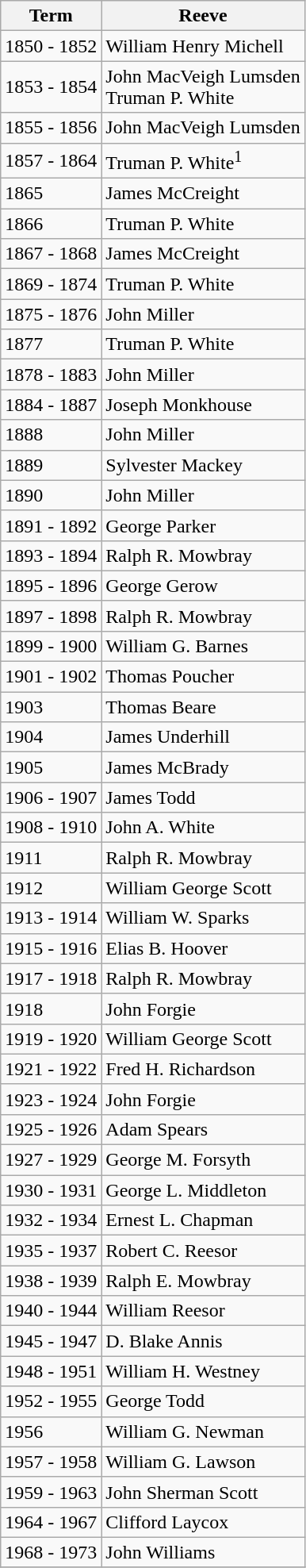<table class="wikitable sortable">
<tr>
<th>Term</th>
<th>Reeve</th>
</tr>
<tr>
<td>1850 - 1852</td>
<td>William Henry Michell</td>
</tr>
<tr>
<td>1853 - 1854</td>
<td>John MacVeigh Lumsden<br>Truman P. White</td>
</tr>
<tr>
<td>1855 - 1856</td>
<td>John MacVeigh Lumsden</td>
</tr>
<tr>
<td>1857 - 1864</td>
<td>Truman P. White<sup>1</sup></td>
</tr>
<tr>
<td>1865</td>
<td>James McCreight</td>
</tr>
<tr>
<td>1866</td>
<td>Truman P. White</td>
</tr>
<tr>
<td>1867 - 1868</td>
<td>James McCreight</td>
</tr>
<tr>
<td>1869 - 1874</td>
<td>Truman P. White</td>
</tr>
<tr>
<td>1875 - 1876</td>
<td>John Miller</td>
</tr>
<tr>
<td>1877</td>
<td>Truman P. White</td>
</tr>
<tr>
<td>1878 - 1883</td>
<td>John Miller</td>
</tr>
<tr>
<td>1884 - 1887</td>
<td>Joseph Monkhouse</td>
</tr>
<tr>
<td>1888</td>
<td>John Miller</td>
</tr>
<tr>
<td>1889</td>
<td>Sylvester Mackey</td>
</tr>
<tr>
<td>1890</td>
<td>John Miller</td>
</tr>
<tr>
<td>1891 - 1892</td>
<td>George Parker</td>
</tr>
<tr>
<td>1893 - 1894</td>
<td>Ralph R. Mowbray</td>
</tr>
<tr>
<td>1895 - 1896</td>
<td>George Gerow</td>
</tr>
<tr>
<td>1897 - 1898</td>
<td>Ralph R. Mowbray</td>
</tr>
<tr>
<td>1899 - 1900</td>
<td>William G. Barnes</td>
</tr>
<tr>
<td>1901 - 1902</td>
<td>Thomas Poucher</td>
</tr>
<tr>
<td>1903</td>
<td>Thomas Beare</td>
</tr>
<tr>
<td>1904</td>
<td>James Underhill</td>
</tr>
<tr>
<td>1905</td>
<td>James McBrady</td>
</tr>
<tr>
<td>1906 - 1907</td>
<td>James Todd</td>
</tr>
<tr>
<td>1908 - 1910</td>
<td>John A. White</td>
</tr>
<tr>
<td>1911</td>
<td>Ralph R. Mowbray</td>
</tr>
<tr>
<td>1912</td>
<td>William George Scott</td>
</tr>
<tr>
<td>1913 - 1914</td>
<td>William W. Sparks</td>
</tr>
<tr>
<td>1915 - 1916</td>
<td>Elias B. Hoover</td>
</tr>
<tr>
<td>1917 - 1918</td>
<td>Ralph R. Mowbray</td>
</tr>
<tr>
<td>1918</td>
<td>John Forgie</td>
</tr>
<tr>
<td>1919 - 1920</td>
<td>William George Scott</td>
</tr>
<tr>
<td>1921 - 1922</td>
<td>Fred H. Richardson</td>
</tr>
<tr>
<td>1923 - 1924</td>
<td>John Forgie</td>
</tr>
<tr>
<td>1925 - 1926</td>
<td>Adam Spears</td>
</tr>
<tr>
<td>1927 - 1929</td>
<td>George M. Forsyth</td>
</tr>
<tr>
<td>1930 - 1931</td>
<td>George L. Middleton</td>
</tr>
<tr>
<td>1932 - 1934</td>
<td>Ernest L. Chapman</td>
</tr>
<tr>
<td>1935 - 1937</td>
<td>Robert C. Reesor</td>
</tr>
<tr>
<td>1938 - 1939</td>
<td>Ralph E. Mowbray</td>
</tr>
<tr>
<td>1940 - 1944</td>
<td>William Reesor</td>
</tr>
<tr>
<td>1945 - 1947</td>
<td>D. Blake Annis</td>
</tr>
<tr>
<td>1948 - 1951</td>
<td>William H. Westney</td>
</tr>
<tr>
<td>1952 - 1955</td>
<td>George Todd</td>
</tr>
<tr>
<td>1956</td>
<td>William G. Newman</td>
</tr>
<tr>
<td>1957 - 1958</td>
<td>William G. Lawson</td>
</tr>
<tr>
<td>1959 - 1963</td>
<td>John Sherman Scott</td>
</tr>
<tr>
<td>1964 - 1967</td>
<td>Clifford Laycox</td>
</tr>
<tr>
<td>1968 - 1973</td>
<td>John Williams</td>
</tr>
<tr>
</tr>
</table>
